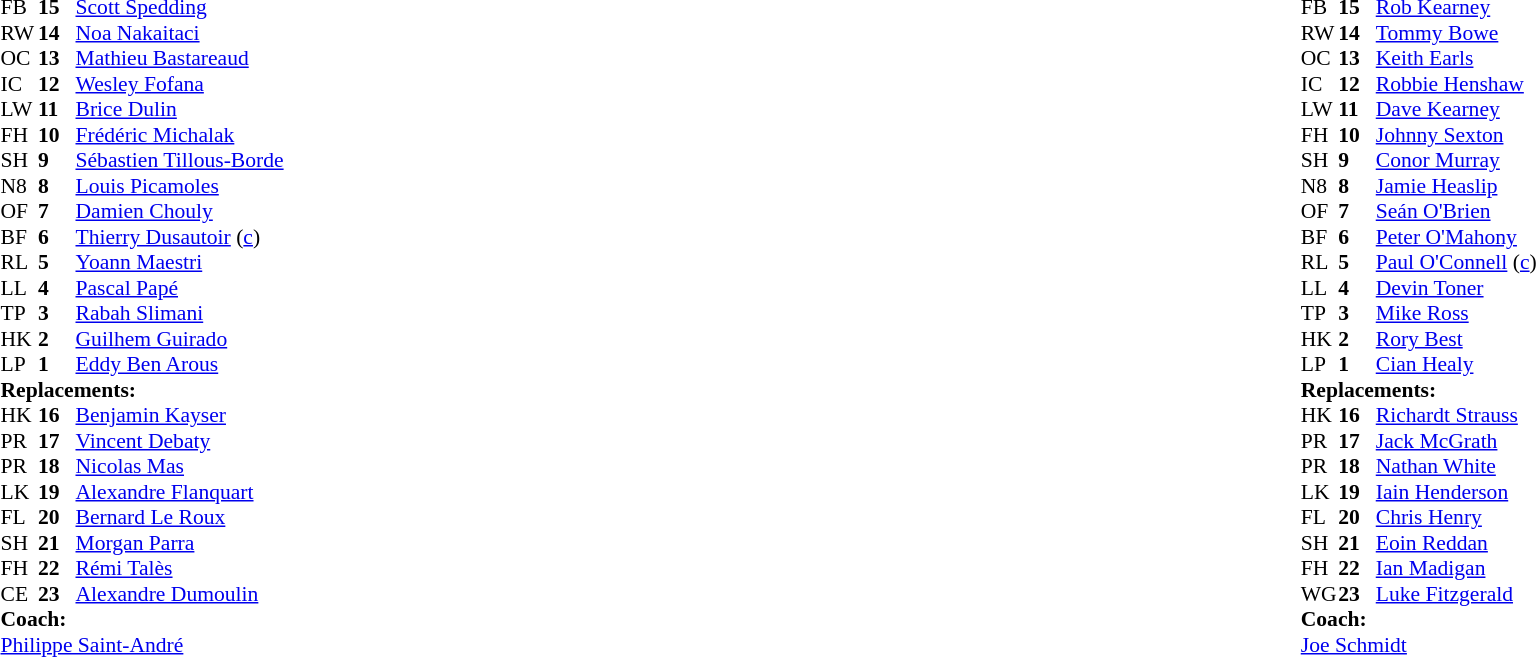<table style="width:100%">
<tr>
<td style="vertical-align:top; width:50%"><br><table style="font-size: 90%" cellspacing="0" cellpadding="0">
<tr>
<th width="25"></th>
<th width="25"></th>
</tr>
<tr>
<td>FB</td>
<td><strong>15</strong></td>
<td><a href='#'>Scott Spedding</a></td>
</tr>
<tr>
<td>RW</td>
<td><strong>14</strong></td>
<td><a href='#'>Noa Nakaitaci</a></td>
</tr>
<tr>
<td>OC</td>
<td><strong>13</strong></td>
<td><a href='#'>Mathieu Bastareaud</a></td>
<td></td>
<td></td>
</tr>
<tr>
<td>IC</td>
<td><strong>12</strong></td>
<td><a href='#'>Wesley Fofana</a></td>
</tr>
<tr>
<td>LW</td>
<td><strong>11</strong></td>
<td><a href='#'>Brice Dulin</a></td>
</tr>
<tr>
<td>FH</td>
<td><strong>10</strong></td>
<td><a href='#'>Frédéric Michalak</a></td>
<td></td>
<td></td>
</tr>
<tr>
<td>SH</td>
<td><strong>9</strong></td>
<td><a href='#'>Sébastien Tillous-Borde</a></td>
<td></td>
<td></td>
</tr>
<tr>
<td>N8</td>
<td><strong>8</strong></td>
<td><a href='#'>Louis Picamoles</a></td>
</tr>
<tr>
<td>OF</td>
<td><strong>7</strong></td>
<td><a href='#'>Damien Chouly</a></td>
<td></td>
<td></td>
</tr>
<tr>
<td>BF</td>
<td><strong>6</strong></td>
<td><a href='#'>Thierry Dusautoir</a> (<a href='#'>c</a>)</td>
</tr>
<tr>
<td>RL</td>
<td><strong>5</strong></td>
<td><a href='#'>Yoann Maestri</a></td>
</tr>
<tr>
<td>LL</td>
<td><strong>4</strong></td>
<td><a href='#'>Pascal Papé</a></td>
<td></td>
<td></td>
</tr>
<tr>
<td>TP</td>
<td><strong>3</strong></td>
<td><a href='#'>Rabah Slimani</a></td>
<td></td>
<td></td>
</tr>
<tr>
<td>HK</td>
<td><strong>2</strong></td>
<td><a href='#'>Guilhem Guirado</a></td>
<td></td>
<td></td>
</tr>
<tr>
<td>LP</td>
<td><strong>1</strong></td>
<td><a href='#'>Eddy Ben Arous</a></td>
<td></td>
<td></td>
<td></td>
<td></td>
</tr>
<tr>
<td colspan=3><strong>Replacements:</strong></td>
</tr>
<tr>
<td>HK</td>
<td><strong>16</strong></td>
<td><a href='#'>Benjamin Kayser</a></td>
<td></td>
<td></td>
</tr>
<tr>
<td>PR</td>
<td><strong>17</strong></td>
<td><a href='#'>Vincent Debaty</a></td>
<td></td>
<td></td>
<td></td>
<td></td>
</tr>
<tr>
<td>PR</td>
<td><strong>18</strong></td>
<td><a href='#'>Nicolas Mas</a></td>
<td></td>
<td></td>
</tr>
<tr>
<td>LK</td>
<td><strong>19</strong></td>
<td><a href='#'>Alexandre Flanquart</a></td>
<td></td>
<td></td>
</tr>
<tr>
<td>FL</td>
<td><strong>20</strong></td>
<td><a href='#'>Bernard Le Roux</a></td>
<td></td>
<td></td>
</tr>
<tr>
<td>SH</td>
<td><strong>21</strong></td>
<td><a href='#'>Morgan Parra</a></td>
<td></td>
<td></td>
</tr>
<tr>
<td>FH</td>
<td><strong>22</strong></td>
<td><a href='#'>Rémi Talès</a></td>
<td></td>
<td></td>
</tr>
<tr>
<td>CE</td>
<td><strong>23</strong></td>
<td><a href='#'>Alexandre Dumoulin</a></td>
<td></td>
<td></td>
</tr>
<tr>
<td colspan=3><strong>Coach:</strong></td>
</tr>
<tr>
<td colspan="4"> <a href='#'>Philippe Saint-André</a></td>
</tr>
</table>
</td>
<td style="vertical-align:top"></td>
<td style="vertical-align:top; width:50%"><br><table style="font-size: 90%" cellspacing="0" cellpadding="0" align="center">
<tr>
<th width="25"></th>
<th width="25"></th>
</tr>
<tr>
<td>FB</td>
<td><strong>15</strong></td>
<td><a href='#'>Rob Kearney</a></td>
</tr>
<tr>
<td>RW</td>
<td><strong>14</strong></td>
<td><a href='#'>Tommy Bowe</a></td>
</tr>
<tr>
<td>OC</td>
<td><strong>13</strong></td>
<td><a href='#'>Keith Earls</a></td>
<td></td>
<td></td>
</tr>
<tr>
<td>IC</td>
<td><strong>12</strong></td>
<td><a href='#'>Robbie Henshaw</a></td>
</tr>
<tr>
<td>LW</td>
<td><strong>11</strong></td>
<td><a href='#'>Dave Kearney</a></td>
</tr>
<tr>
<td>FH</td>
<td><strong>10</strong></td>
<td><a href='#'>Johnny Sexton</a></td>
<td></td>
<td></td>
</tr>
<tr>
<td>SH</td>
<td><strong>9</strong></td>
<td><a href='#'>Conor Murray</a></td>
<td></td>
<td></td>
</tr>
<tr>
<td>N8</td>
<td><strong>8</strong></td>
<td><a href='#'>Jamie Heaslip</a></td>
</tr>
<tr>
<td>OF</td>
<td><strong>7</strong></td>
<td><a href='#'>Seán O'Brien</a></td>
</tr>
<tr>
<td>BF</td>
<td><strong>6</strong></td>
<td><a href='#'>Peter O'Mahony</a></td>
<td></td>
<td></td>
</tr>
<tr>
<td>RL</td>
<td><strong>5</strong></td>
<td><a href='#'>Paul O'Connell</a> (<a href='#'>c</a>)</td>
<td></td>
<td></td>
</tr>
<tr>
<td>LL</td>
<td><strong>4</strong></td>
<td><a href='#'>Devin Toner</a></td>
</tr>
<tr>
<td>TP</td>
<td><strong>3</strong></td>
<td><a href='#'>Mike Ross</a></td>
<td></td>
<td></td>
</tr>
<tr>
<td>HK</td>
<td><strong>2</strong></td>
<td><a href='#'>Rory Best</a></td>
<td></td>
<td></td>
</tr>
<tr>
<td>LP</td>
<td><strong>1</strong></td>
<td><a href='#'>Cian Healy</a></td>
<td></td>
<td></td>
</tr>
<tr>
<td colspan=3><strong>Replacements:</strong></td>
</tr>
<tr>
<td>HK</td>
<td><strong>16</strong></td>
<td><a href='#'>Richardt Strauss</a></td>
<td></td>
<td></td>
</tr>
<tr>
<td>PR</td>
<td><strong>17</strong></td>
<td><a href='#'>Jack McGrath</a></td>
<td></td>
<td></td>
</tr>
<tr>
<td>PR</td>
<td><strong>18</strong></td>
<td><a href='#'>Nathan White</a></td>
<td></td>
<td></td>
</tr>
<tr>
<td>LK</td>
<td><strong>19</strong></td>
<td><a href='#'>Iain Henderson</a></td>
<td></td>
<td></td>
</tr>
<tr>
<td>FL</td>
<td><strong>20</strong></td>
<td><a href='#'>Chris Henry</a></td>
<td></td>
<td></td>
</tr>
<tr>
<td>SH</td>
<td><strong>21</strong></td>
<td><a href='#'>Eoin Reddan</a></td>
<td></td>
<td></td>
</tr>
<tr>
<td>FH</td>
<td><strong>22</strong></td>
<td><a href='#'>Ian Madigan</a></td>
<td></td>
<td></td>
</tr>
<tr>
<td>WG</td>
<td><strong>23</strong></td>
<td><a href='#'>Luke Fitzgerald</a></td>
<td></td>
<td></td>
</tr>
<tr>
<td colspan=3><strong>Coach:</strong></td>
</tr>
<tr>
<td colspan="4"> <a href='#'>Joe Schmidt</a></td>
</tr>
</table>
</td>
</tr>
</table>
